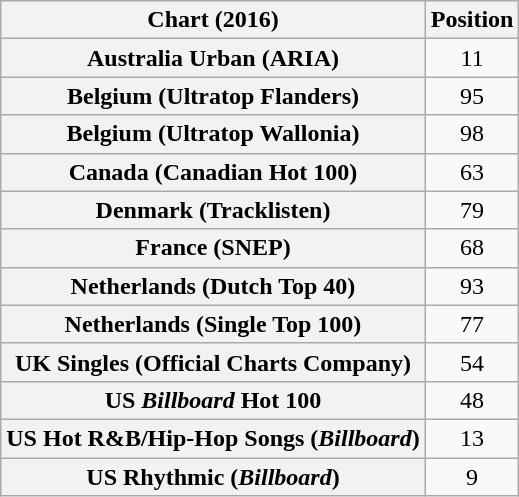<table class="wikitable plainrowheaders sortable" style="text-align:center">
<tr>
<th>Chart (2016)</th>
<th>Position</th>
</tr>
<tr>
<th scope="row">Australia Urban (ARIA)</th>
<td>11</td>
</tr>
<tr>
<th scope="row">Belgium (Ultratop Flanders)</th>
<td>95</td>
</tr>
<tr>
<th scope="row">Belgium (Ultratop Wallonia)</th>
<td>98</td>
</tr>
<tr>
<th scope="row">Canada (Canadian Hot 100)</th>
<td>63</td>
</tr>
<tr>
<th scope="row">Denmark (Tracklisten)</th>
<td>79</td>
</tr>
<tr>
<th scope="row">France (SNEP)</th>
<td>68</td>
</tr>
<tr>
<th scope="row">Netherlands (Dutch Top 40)</th>
<td>93</td>
</tr>
<tr>
<th scope="row">Netherlands (Single Top 100)</th>
<td>77</td>
</tr>
<tr>
<th scope="row">UK Singles (Official Charts Company)</th>
<td>54</td>
</tr>
<tr>
<th scope="row">US <em>Billboard</em> Hot 100</th>
<td>48</td>
</tr>
<tr>
<th scope="row">US Hot R&B/Hip-Hop Songs (<em>Billboard</em>)</th>
<td>13</td>
</tr>
<tr>
<th scope="row">US Rhythmic (<em>Billboard</em>)</th>
<td>9</td>
</tr>
</table>
